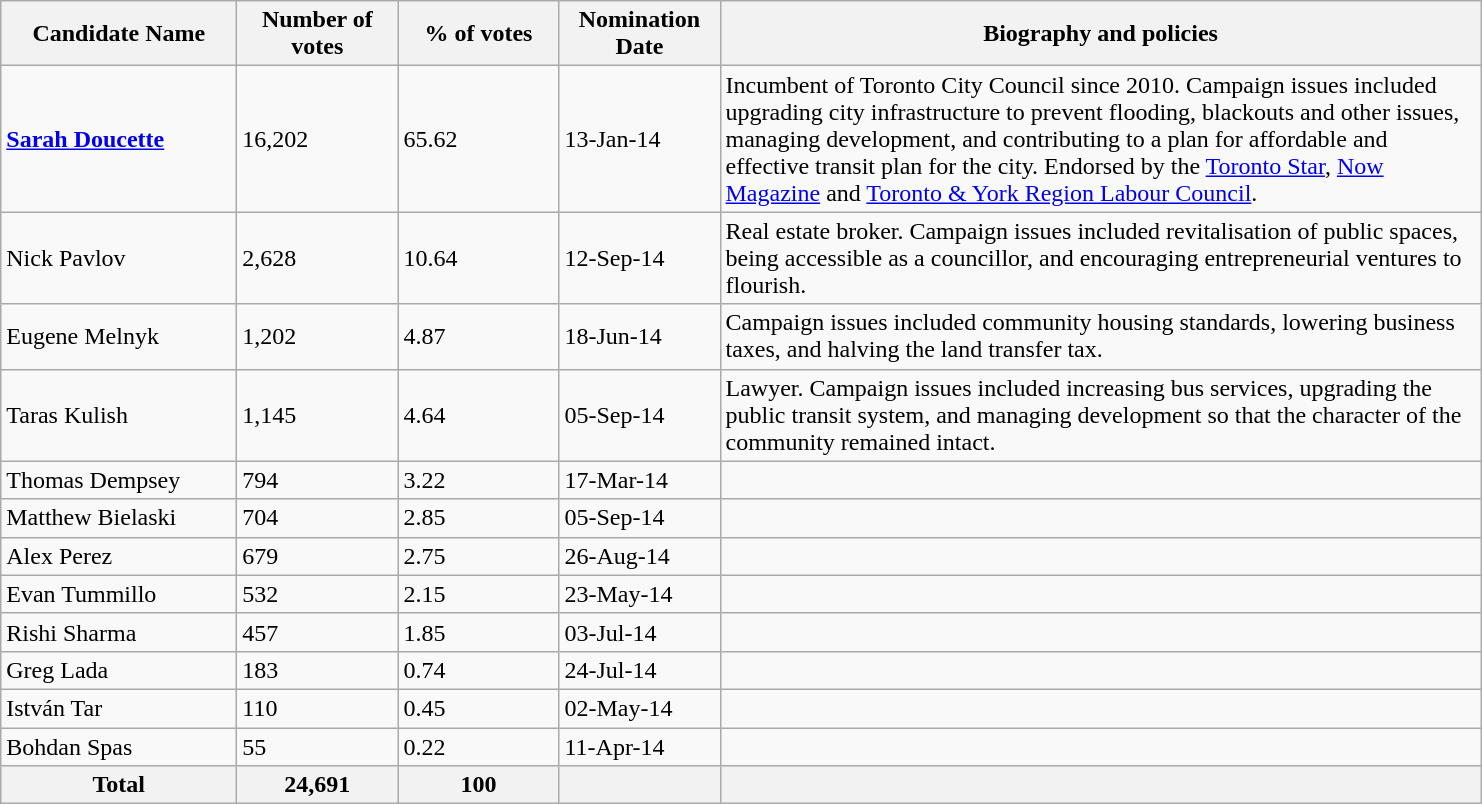<table class="wikitable">
<tr>
<th scope="col" style="width: 150px;">Candidate Name</th>
<th scope="col" style="width: 100px;">Number of votes</th>
<th scope="col" style="width: 100px;">% of votes</th>
<th scope="col" style="width: 100px;">Nomination Date</th>
<th scope="col" style="width: 500px;">Biography and policies</th>
</tr>
<tr>
<td><strong><a href='#'>Sarah Doucette</a></strong></td>
<td>16,202</td>
<td>65.62</td>
<td>13-Jan-14</td>
<td>Incumbent of Toronto City Council since 2010. Campaign issues included upgrading city infrastructure to prevent flooding, blackouts and other issues, managing development, and contributing to a plan for affordable and effective transit plan for the city. Endorsed by the <a href='#'>Toronto Star</a>, <a href='#'>Now Magazine</a> and <a href='#'>Toronto & York Region Labour Council</a>.</td>
</tr>
<tr>
<td>Nick Pavlov</td>
<td>2,628</td>
<td>10.64</td>
<td>12-Sep-14</td>
<td>Real estate broker. Campaign issues included revitalisation of public spaces, being accessible as a councillor, and encouraging entrepreneurial ventures to flourish.</td>
</tr>
<tr>
<td>Eugene Melnyk</td>
<td>1,202</td>
<td>4.87</td>
<td>18-Jun-14</td>
<td>Campaign issues included community housing standards, lowering business taxes, and halving the land transfer tax.</td>
</tr>
<tr>
<td>Taras Kulish</td>
<td>1,145</td>
<td>4.64</td>
<td>05-Sep-14</td>
<td>Lawyer. Campaign issues included increasing bus services, upgrading the public transit system, and managing development so that the character of the community remained intact.</td>
</tr>
<tr>
<td>Thomas Dempsey</td>
<td>794</td>
<td>3.22</td>
<td>17-Mar-14</td>
<td></td>
</tr>
<tr>
<td>Matthew Bielaski</td>
<td>704</td>
<td>2.85</td>
<td>05-Sep-14</td>
<td></td>
</tr>
<tr>
<td>Alex Perez</td>
<td>679</td>
<td>2.75</td>
<td>26-Aug-14</td>
<td></td>
</tr>
<tr>
<td>Evan Tummillo</td>
<td>532</td>
<td>2.15</td>
<td>23-May-14</td>
<td></td>
</tr>
<tr>
<td>Rishi Sharma</td>
<td>457</td>
<td>1.85</td>
<td>03-Jul-14</td>
<td></td>
</tr>
<tr>
<td>Greg Lada</td>
<td>183</td>
<td>0.74</td>
<td>24-Jul-14</td>
<td></td>
</tr>
<tr>
<td>István Tar</td>
<td>110</td>
<td>0.45</td>
<td>02-May-14</td>
<td></td>
</tr>
<tr>
<td>Bohdan Spas</td>
<td>55</td>
<td>0.22</td>
<td>11-Apr-14</td>
<td></td>
</tr>
<tr>
<th>Total</th>
<th>24,691</th>
<th>100</th>
<th></th>
<th></th>
</tr>
</table>
